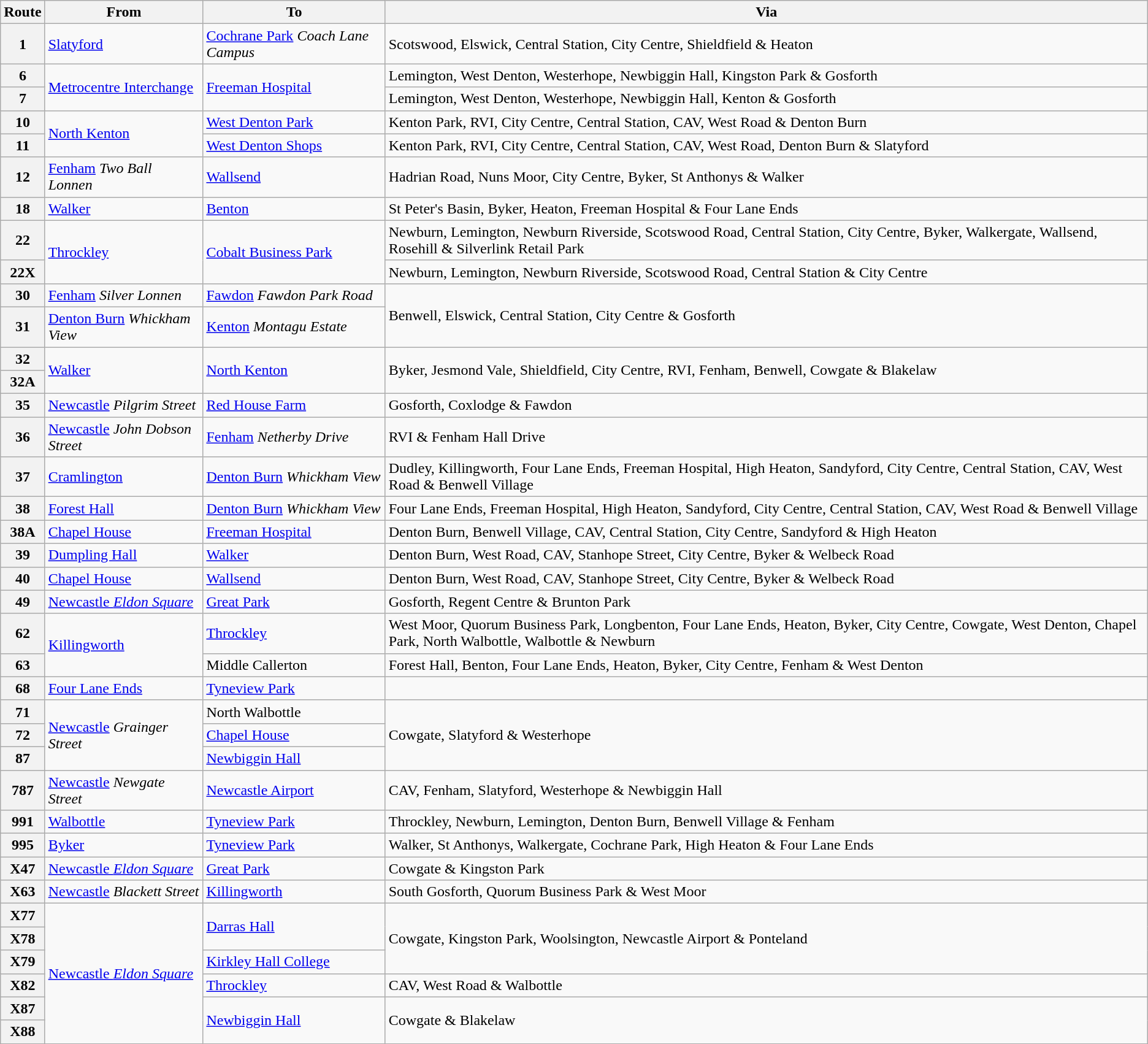<table class="wikitable">
<tr>
<th><strong>Route</strong></th>
<th>From</th>
<th>To</th>
<th>Via</th>
</tr>
<tr>
<th><strong>1</strong></th>
<td><a href='#'>Slatyford</a></td>
<td><a href='#'>Cochrane Park</a> <em>Coach Lane Campus</em></td>
<td>Scotswood, Elswick, Central Station, City Centre, Shieldfield & Heaton</td>
</tr>
<tr>
<th>6</th>
<td rowspan="2"><a href='#'>Metrocentre Interchange</a></td>
<td rowspan="2"><a href='#'>Freeman Hospital</a></td>
<td>Lemington, West Denton, Westerhope, Newbiggin Hall, Kingston Park & Gosforth</td>
</tr>
<tr>
<th>7</th>
<td>Lemington, West Denton, Westerhope, Newbiggin Hall, Kenton & Gosforth</td>
</tr>
<tr>
<th>10</th>
<td rowspan="2"><a href='#'>North Kenton</a></td>
<td><a href='#'>West Denton Park</a></td>
<td>Kenton Park, RVI, City Centre, Central Station, CAV, West Road & Denton Burn</td>
</tr>
<tr>
<th>11</th>
<td><a href='#'>West Denton Shops</a></td>
<td>Kenton Park, RVI, City Centre, Central Station, CAV, West Road, Denton Burn & Slatyford</td>
</tr>
<tr>
<th>12</th>
<td><a href='#'>Fenham</a> <em>Two Ball Lonnen</em></td>
<td><a href='#'>Wallsend</a></td>
<td>Hadrian Road, Nuns Moor, City Centre, Byker, St Anthonys & Walker</td>
</tr>
<tr>
<th>18</th>
<td><a href='#'>Walker</a></td>
<td><a href='#'>Benton</a></td>
<td>St Peter's Basin, Byker, Heaton, Freeman Hospital & Four Lane Ends</td>
</tr>
<tr>
<th>22</th>
<td rowspan="2"><a href='#'>Throckley</a></td>
<td rowspan="2"><a href='#'>Cobalt Business Park</a></td>
<td>Newburn, Lemington, Newburn Riverside, Scotswood Road, Central Station, City Centre, Byker, Walkergate, Wallsend, Rosehill & Silverlink Retail Park</td>
</tr>
<tr>
<th>22X</th>
<td>Newburn, Lemington, Newburn Riverside, Scotswood Road, Central Station & City Centre</td>
</tr>
<tr>
<th>30</th>
<td><a href='#'>Fenham</a> <em>Silver Lonnen</em></td>
<td><a href='#'>Fawdon</a> <em>Fawdon Park Road</em></td>
<td rowspan="2">Benwell, Elswick, Central Station, City Centre & Gosforth</td>
</tr>
<tr>
<th>31</th>
<td><a href='#'>Denton Burn</a> <em>Whickham View</em></td>
<td><a href='#'>Kenton</a> <em>Montagu Estate</em></td>
</tr>
<tr>
<th>32</th>
<td rowspan="2"><a href='#'>Walker</a></td>
<td rowspan="2"><a href='#'>North Kenton</a></td>
<td rowspan="2">Byker, Jesmond Vale, Shieldfield, City Centre, RVI, Fenham, Benwell, Cowgate & Blakelaw</td>
</tr>
<tr>
<th>32A</th>
</tr>
<tr>
<th>35</th>
<td><a href='#'>Newcastle</a> <em>Pilgrim Street</em></td>
<td><a href='#'>Red House Farm</a></td>
<td>Gosforth, Coxlodge & Fawdon</td>
</tr>
<tr>
<th>36</th>
<td><a href='#'>Newcastle</a> <em>John Dobson Street</em></td>
<td><a href='#'>Fenham</a> <em>Netherby Drive</em></td>
<td>RVI & Fenham Hall Drive</td>
</tr>
<tr>
<th>37</th>
<td><a href='#'>Cramlington</a></td>
<td><a href='#'>Denton Burn</a> <em>Whickham View</em></td>
<td>Dudley, Killingworth, Four Lane Ends, Freeman Hospital, High Heaton, Sandyford, City Centre, Central Station, CAV, West Road & Benwell Village</td>
</tr>
<tr>
<th>38</th>
<td><a href='#'>Forest Hall</a></td>
<td><a href='#'>Denton Burn</a> <em>Whickham View</em></td>
<td>Four Lane Ends, Freeman Hospital, High Heaton, Sandyford, City Centre, Central Station, CAV, West Road & Benwell Village</td>
</tr>
<tr>
<th>38A</th>
<td><a href='#'>Chapel House</a></td>
<td><a href='#'>Freeman Hospital</a></td>
<td>Denton Burn, Benwell Village, CAV, Central Station, City Centre, Sandyford & High Heaton</td>
</tr>
<tr>
<th>39</th>
<td><a href='#'>Dumpling Hall</a></td>
<td><a href='#'>Walker</a></td>
<td>Denton Burn, West Road, CAV, Stanhope Street, City Centre, Byker & Welbeck Road</td>
</tr>
<tr>
<th>40</th>
<td><a href='#'>Chapel House</a></td>
<td><a href='#'>Wallsend</a></td>
<td>Denton Burn, West Road, CAV, Stanhope Street, City Centre, Byker & Welbeck Road</td>
</tr>
<tr>
<th>49</th>
<td><a href='#'>Newcastle <em>Eldon Square</em></a></td>
<td><a href='#'>Great Park</a></td>
<td>Gosforth, Regent Centre & Brunton Park</td>
</tr>
<tr>
<th>62</th>
<td rowspan="2"><a href='#'>Killingworth</a></td>
<td><a href='#'>Throckley</a></td>
<td>West Moor, Quorum Business Park, Longbenton, Four Lane Ends, Heaton, Byker, City Centre, Cowgate, West Denton, Chapel Park, North Walbottle, Walbottle & Newburn</td>
</tr>
<tr>
<th>63</th>
<td>Middle Callerton</td>
<td>Forest Hall, Benton, Four Lane Ends, Heaton, Byker, City Centre, Fenham & West Denton</td>
</tr>
<tr>
<th>68</th>
<td><a href='#'>Four Lane Ends</a></td>
<td><a href='#'>Tyneview Park</a></td>
<td></td>
</tr>
<tr>
<th>71</th>
<td rowspan="3"><a href='#'>Newcastle</a> <em>Grainger Street</em></td>
<td>North Walbottle</td>
<td rowspan="3">Cowgate, Slatyford & Westerhope</td>
</tr>
<tr>
<th>72</th>
<td><a href='#'>Chapel House</a></td>
</tr>
<tr>
<th>87</th>
<td><a href='#'>Newbiggin Hall</a></td>
</tr>
<tr>
<th>787</th>
<td><a href='#'>Newcastle</a> <em>Newgate Street</em></td>
<td><a href='#'>Newcastle Airport</a></td>
<td>CAV, Fenham, Slatyford, Westerhope & Newbiggin Hall</td>
</tr>
<tr>
<th>991</th>
<td><a href='#'>Walbottle</a></td>
<td><a href='#'>Tyneview Park</a></td>
<td>Throckley, Newburn, Lemington, Denton Burn, Benwell Village & Fenham</td>
</tr>
<tr>
<th>995</th>
<td><a href='#'>Byker</a></td>
<td><a href='#'>Tyneview Park</a></td>
<td>Walker, St Anthonys, Walkergate, Cochrane Park, High Heaton & Four Lane Ends</td>
</tr>
<tr>
<th>X47</th>
<td><a href='#'>Newcastle <em>Eldon Square</em></a></td>
<td><a href='#'>Great Park</a></td>
<td>Cowgate & Kingston Park</td>
</tr>
<tr>
<th>X63</th>
<td><a href='#'>Newcastle</a> <em>Blackett Street</em></td>
<td><a href='#'>Killingworth</a></td>
<td>South Gosforth, Quorum Business Park & West Moor</td>
</tr>
<tr>
<th>X77</th>
<td rowspan="6"><a href='#'>Newcastle <em>Eldon Square</em></a></td>
<td rowspan="2"><a href='#'>Darras Hall</a></td>
<td rowspan="3">Cowgate, Kingston Park, Woolsington, Newcastle Airport & Ponteland</td>
</tr>
<tr>
<th>X78</th>
</tr>
<tr>
<th>X79</th>
<td><a href='#'>Kirkley Hall College</a></td>
</tr>
<tr>
<th>X82</th>
<td><a href='#'>Throckley</a></td>
<td>CAV, West Road & Walbottle</td>
</tr>
<tr>
<th>X87</th>
<td rowspan="2"><a href='#'>Newbiggin Hall</a></td>
<td rowspan="2">Cowgate & Blakelaw</td>
</tr>
<tr>
<th>X88</th>
</tr>
</table>
